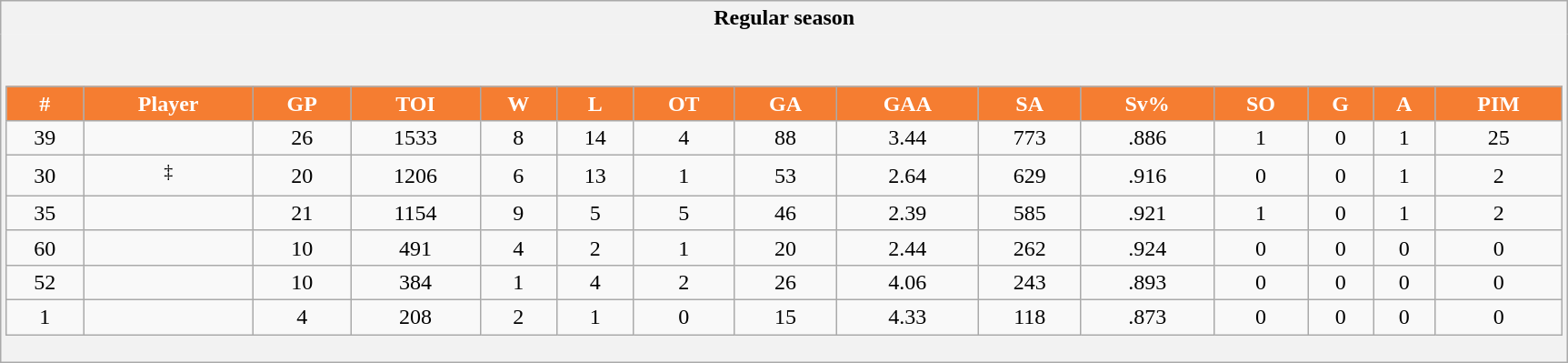<table class="wikitable" style="width:91%;">
<tr>
<th style="border: 0;">Regular season</th>
</tr>
<tr>
<td style="background: #f2f2f2; border: 0; text-align: center;"><br><table class="wikitable sortable" style="width:100%;">
<tr style="text-align:center; background:#ddd;">
<th style="background:#F57D31; color:#FFFFFF;">#</th>
<th style="background:#F57D31; color:#FFFFFF;">Player</th>
<th style="background:#F57D31; color:#FFFFFF;">GP</th>
<th style="background:#F57D31; color:#FFFFFF;">TOI</th>
<th style="background:#F57D31; color:#FFFFFF;">W</th>
<th style="background:#F57D31; color:#FFFFFF;">L</th>
<th style="background:#F57D31; color:#FFFFFF;">OT</th>
<th style="background:#F57D31; color:#FFFFFF;">GA</th>
<th style="background:#F57D31; color:#FFFFFF;">GAA</th>
<th style="background:#F57D31; color:#FFFFFF;">SA</th>
<th style="background:#F57D31; color:#FFFFFF;">Sv%</th>
<th style="background:#F57D31; color:#FFFFFF;">SO</th>
<th style="background:#F57D31; color:#FFFFFF;">G</th>
<th style="background:#F57D31; color:#FFFFFF;">A</th>
<th style="background:#F57D31; color:#FFFFFF;">PIM</th>
</tr>
<tr align=center>
<td>39</td>
<td></td>
<td>26</td>
<td>1533</td>
<td>8</td>
<td>14</td>
<td>4</td>
<td>88</td>
<td>3.44</td>
<td>773</td>
<td>.886</td>
<td>1</td>
<td>0</td>
<td>1</td>
<td>25</td>
</tr>
<tr align=center>
<td>30</td>
<td><sup>‡</sup></td>
<td>20</td>
<td>1206</td>
<td>6</td>
<td>13</td>
<td>1</td>
<td>53</td>
<td>2.64</td>
<td>629</td>
<td>.916</td>
<td>0</td>
<td>0</td>
<td>1</td>
<td>2</td>
</tr>
<tr align=center>
<td>35</td>
<td></td>
<td>21</td>
<td>1154</td>
<td>9</td>
<td>5</td>
<td>5</td>
<td>46</td>
<td>2.39</td>
<td>585</td>
<td>.921</td>
<td>1</td>
<td>0</td>
<td>1</td>
<td>2</td>
</tr>
<tr align=center>
<td>60</td>
<td></td>
<td>10</td>
<td>491</td>
<td>4</td>
<td>2</td>
<td>1</td>
<td>20</td>
<td>2.44</td>
<td>262</td>
<td>.924</td>
<td>0</td>
<td>0</td>
<td>0</td>
<td>0</td>
</tr>
<tr align=center>
<td>52</td>
<td></td>
<td>10</td>
<td>384</td>
<td>1</td>
<td>4</td>
<td>2</td>
<td>26</td>
<td>4.06</td>
<td>243</td>
<td>.893</td>
<td>0</td>
<td>0</td>
<td>0</td>
<td>0</td>
</tr>
<tr align=center>
<td>1</td>
<td></td>
<td>4</td>
<td>208</td>
<td>2</td>
<td>1</td>
<td>0</td>
<td>15</td>
<td>4.33</td>
<td>118</td>
<td>.873</td>
<td>0</td>
<td>0</td>
<td>0</td>
<td>0</td>
</tr>
</table>
</td>
</tr>
</table>
